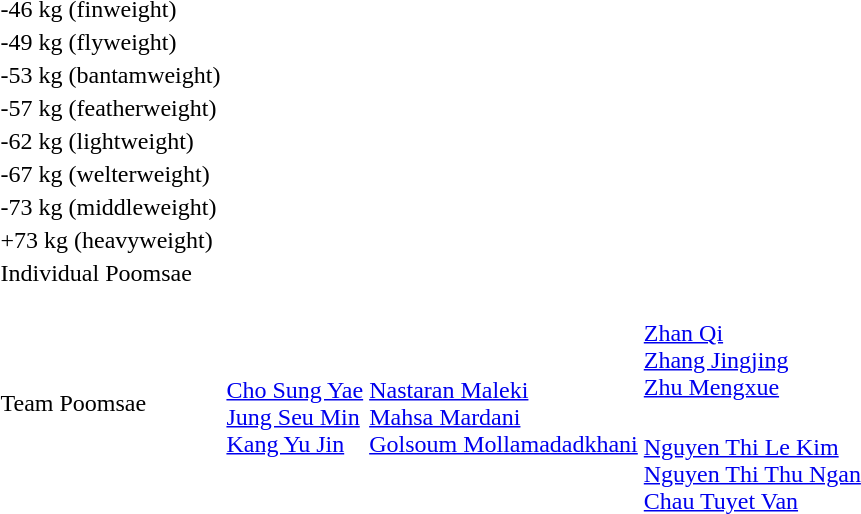<table>
<tr>
<td rowspan=2>-46 kg (finweight)<br></td>
<td rowspan=2></td>
<td rowspan=2></td>
<td></td>
</tr>
<tr>
<td></td>
</tr>
<tr>
<td rowspan=2>-49 kg (flyweight)<br></td>
<td rowspan=2></td>
<td rowspan=2></td>
<td></td>
</tr>
<tr>
<td></td>
</tr>
<tr>
<td rowspan=2>-53 kg (bantamweight)<br></td>
<td rowspan=2></td>
<td rowspan=2></td>
<td></td>
</tr>
<tr>
<td></td>
</tr>
<tr>
<td rowspan=2>-57 kg (featherweight)<br></td>
<td rowspan=2></td>
<td rowspan=2></td>
<td></td>
</tr>
<tr>
<td></td>
</tr>
<tr>
<td rowspan=2>-62 kg (lightweight)<br></td>
<td rowspan=2></td>
<td rowspan=2></td>
<td></td>
</tr>
<tr>
<td></td>
</tr>
<tr>
<td rowspan=2>-67 kg (welterweight)<br></td>
<td rowspan=2></td>
<td rowspan=2></td>
<td></td>
</tr>
<tr>
<td></td>
</tr>
<tr>
<td rowspan=2>-73 kg (middleweight)<br></td>
<td rowspan=2></td>
<td rowspan=2></td>
<td></td>
</tr>
<tr>
<td></td>
</tr>
<tr>
<td rowspan=2>+73 kg (heavyweight)<br></td>
<td rowspan=2></td>
<td rowspan=2></td>
<td></td>
</tr>
<tr>
<td></td>
</tr>
<tr>
<td rowspan=2>Individual Poomsae<br></td>
<td rowspan=2></td>
<td rowspan=2></td>
<td></td>
</tr>
<tr>
<td></td>
</tr>
<tr>
<td rowspan=2>Team Poomsae<br></td>
<td rowspan=2><br><a href='#'>Cho Sung Yae</a><br><a href='#'>Jung Seu Min</a><br><a href='#'>Kang Yu Jin</a></td>
<td rowspan=2><br><a href='#'>Nastaran Maleki</a><br><a href='#'>Mahsa Mardani</a><br><a href='#'>Golsoum Mollamadadkhani</a></td>
<td><br><a href='#'>Zhan Qi</a><br><a href='#'>Zhang Jingjing</a><br><a href='#'>Zhu Mengxue</a></td>
</tr>
<tr>
<td><br><a href='#'>Nguyen Thi Le Kim</a><br><a href='#'>Nguyen Thi Thu Ngan</a><br><a href='#'>Chau Tuyet Van</a></td>
</tr>
</table>
